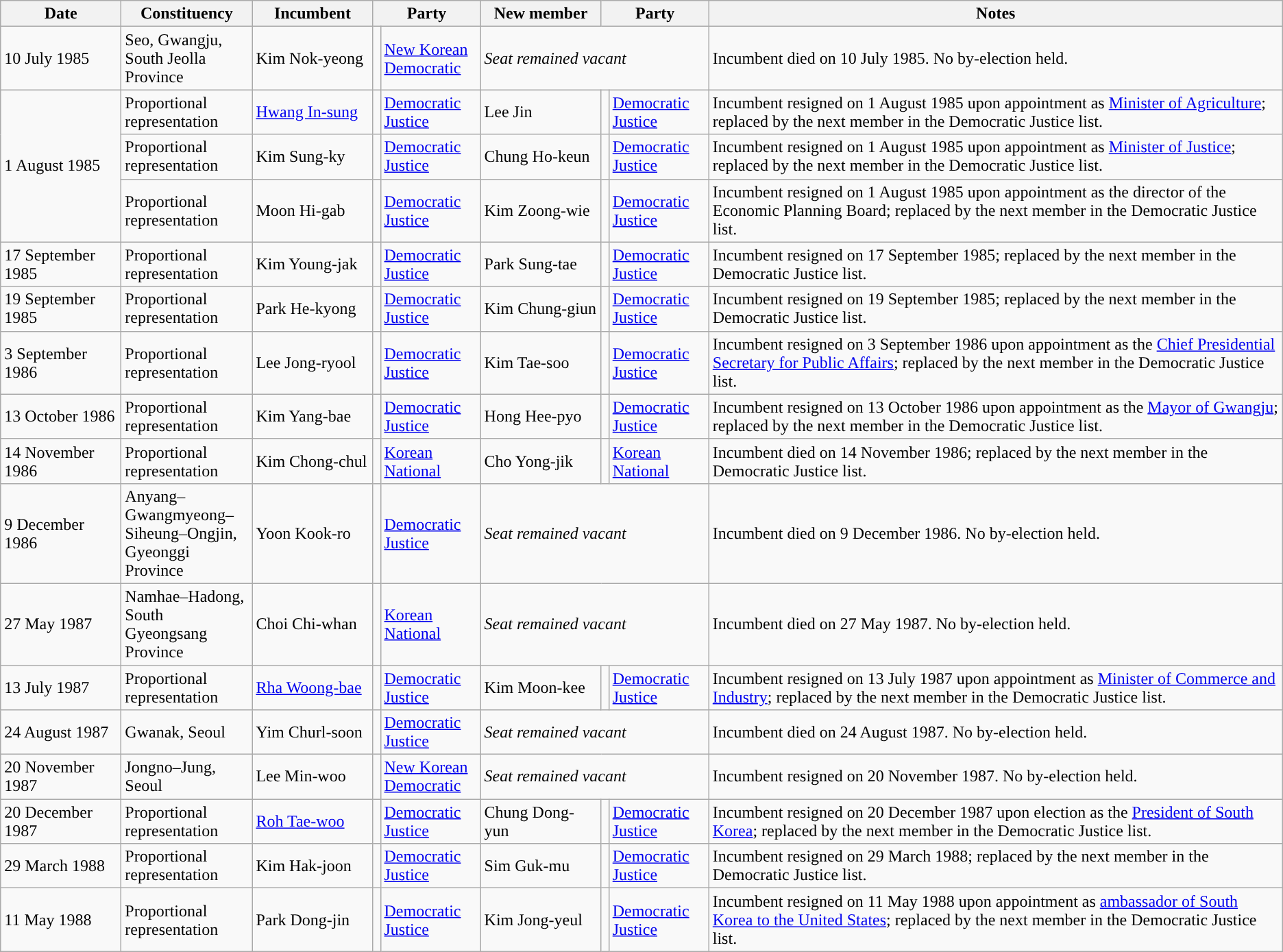<table class="wikitable sortable plainrowheaders">
<tr>
<th width="110px">Date</th>
<th width="120px">Constituency</th>
<th width="110px">Incumbent</th>
<th colspan="2">Party</th>
<th width="110px">New member</th>
<th colspan="2">Party</th>
<th class="unsortable">Notes</th>
</tr>
<tr>
<td>10 July 1985</td>
<td>Seo, Gwangju, South Jeolla Province</td>
<td>Kim Nok-yeong</td>
<td></td>
<td width="90px"><a href='#'>New Korean Democratic</a></td>
<td colspan="3"><em>Seat remained vacant</em></td>
<td>Incumbent died on 10 July 1985. No by-election held.</td>
</tr>
<tr>
<td rowspan="3">1 August 1985</td>
<td>Proportional representation</td>
<td><a href='#'>Hwang In-sung</a></td>
<td></td>
<td><a href='#'>Democratic Justice</a></td>
<td>Lee Jin</td>
<td></td>
<td width="90px"><a href='#'>Democratic Justice</a></td>
<td>Incumbent resigned on 1 August 1985 upon appointment as <a href='#'>Minister of Agriculture</a>; replaced by the next member in the Democratic Justice list.</td>
</tr>
<tr>
<td>Proportional representation</td>
<td>Kim Sung-ky</td>
<td></td>
<td><a href='#'>Democratic Justice</a></td>
<td>Chung Ho-keun</td>
<td></td>
<td><a href='#'>Democratic Justice</a></td>
<td>Incumbent resigned on 1 August 1985 upon appointment as <a href='#'>Minister of Justice</a>; replaced by the next member in the Democratic Justice list.</td>
</tr>
<tr>
<td>Proportional representation</td>
<td>Moon Hi-gab</td>
<td></td>
<td><a href='#'>Democratic Justice</a></td>
<td>Kim Zoong-wie</td>
<td></td>
<td><a href='#'>Democratic Justice</a></td>
<td>Incumbent resigned on 1 August 1985 upon appointment as the director of the Economic Planning Board; replaced by the next member in the Democratic Justice list.</td>
</tr>
<tr>
<td>17 September 1985</td>
<td>Proportional representation</td>
<td>Kim Young-jak</td>
<td></td>
<td><a href='#'>Democratic Justice</a></td>
<td>Park Sung-tae</td>
<td></td>
<td><a href='#'>Democratic Justice</a></td>
<td>Incumbent resigned on 17 September 1985; replaced by the next member in the Democratic Justice list.</td>
</tr>
<tr>
<td>19 September 1985</td>
<td>Proportional representation</td>
<td>Park He-kyong</td>
<td></td>
<td><a href='#'>Democratic Justice</a></td>
<td>Kim Chung-giun</td>
<td></td>
<td><a href='#'>Democratic Justice</a></td>
<td>Incumbent resigned on 19 September 1985; replaced by the next member in the Democratic Justice list.</td>
</tr>
<tr>
<td>3 September 1986</td>
<td>Proportional representation</td>
<td>Lee Jong-ryool</td>
<td></td>
<td><a href='#'>Democratic Justice</a></td>
<td>Kim Tae-soo</td>
<td></td>
<td><a href='#'>Democratic Justice</a></td>
<td>Incumbent resigned on 3 September 1986 upon appointment as the <a href='#'>Chief Presidential Secretary for Public Affairs</a>; replaced by the next member in the Democratic Justice list.</td>
</tr>
<tr>
<td>13 October 1986</td>
<td>Proportional representation</td>
<td>Kim Yang-bae</td>
<td></td>
<td><a href='#'>Democratic Justice</a></td>
<td>Hong Hee-pyo</td>
<td></td>
<td><a href='#'>Democratic Justice</a></td>
<td>Incumbent resigned on 13 October 1986 upon appointment as the <a href='#'>Mayor of Gwangju</a>; replaced by the next member in the Democratic Justice list.</td>
</tr>
<tr>
<td>14 November 1986</td>
<td>Proportional representation</td>
<td>Kim Chong-chul</td>
<td></td>
<td><a href='#'>Korean National</a></td>
<td>Cho Yong-jik</td>
<td></td>
<td><a href='#'>Korean National</a></td>
<td>Incumbent died on 14 November 1986; replaced by the next member in the Democratic Justice list.</td>
</tr>
<tr>
<td>9 December 1986</td>
<td>Anyang–Gwangmyeong–Siheung–Ongjin, Gyeonggi Province</td>
<td>Yoon Kook-ro</td>
<td></td>
<td><a href='#'>Democratic Justice</a></td>
<td colspan="3"><em>Seat remained vacant</em></td>
<td>Incumbent died on 9 December 1986. No by-election held.</td>
</tr>
<tr>
<td>27 May 1987</td>
<td>Namhae–Hadong, South Gyeongsang Province</td>
<td>Choi Chi-whan</td>
<td></td>
<td><a href='#'>Korean National</a></td>
<td colspan="3"><em>Seat remained vacant</em></td>
<td>Incumbent died on 27 May 1987. No by-election held.</td>
</tr>
<tr>
<td>13 July 1987</td>
<td>Proportional representation</td>
<td><a href='#'>Rha Woong-bae</a></td>
<td></td>
<td><a href='#'>Democratic Justice</a></td>
<td>Kim Moon-kee</td>
<td></td>
<td><a href='#'>Democratic Justice</a></td>
<td>Incumbent resigned on 13 July 1987 upon appointment as <a href='#'>Minister of Commerce and Industry</a>; replaced by the next member in the Democratic Justice list.</td>
</tr>
<tr>
<td>24 August 1987</td>
<td>Gwanak, Seoul</td>
<td>Yim Churl-soon</td>
<td></td>
<td><a href='#'>Democratic Justice</a></td>
<td colspan="3"><em>Seat remained vacant</em></td>
<td>Incumbent died on 24 August 1987. No by-election held.</td>
</tr>
<tr>
<td>20 November 1987</td>
<td>Jongno–Jung, Seoul</td>
<td>Lee Min-woo</td>
<td></td>
<td><a href='#'>New Korean Democratic</a></td>
<td colspan="3"><em>Seat remained vacant</em></td>
<td>Incumbent resigned on 20 November 1987. No by-election held.</td>
</tr>
<tr>
<td>20 December 1987</td>
<td>Proportional representation</td>
<td><a href='#'>Roh Tae-woo</a></td>
<td></td>
<td><a href='#'>Democratic Justice</a></td>
<td>Chung Dong-yun</td>
<td></td>
<td><a href='#'>Democratic Justice</a></td>
<td>Incumbent resigned on 20 December 1987 upon election as the <a href='#'>President of South Korea</a>; replaced by the next member in the Democratic Justice list.</td>
</tr>
<tr>
<td>29 March 1988</td>
<td>Proportional representation</td>
<td>Kim Hak-joon</td>
<td></td>
<td><a href='#'>Democratic Justice</a></td>
<td>Sim Guk-mu</td>
<td></td>
<td><a href='#'>Democratic Justice</a></td>
<td>Incumbent resigned on 29 March 1988; replaced by the next member in the Democratic Justice list.</td>
</tr>
<tr>
<td>11 May 1988</td>
<td>Proportional representation</td>
<td>Park Dong-jin</td>
<td></td>
<td><a href='#'>Democratic Justice</a></td>
<td>Kim Jong-yeul</td>
<td></td>
<td><a href='#'>Democratic Justice</a></td>
<td>Incumbent resigned on 11 May 1988 upon appointment as <a href='#'>ambassador of South Korea to the United States</a>; replaced by the next member in the Democratic Justice list.</td>
</tr>
</table>
